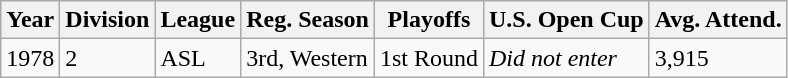<table class="wikitable">
<tr>
<th>Year</th>
<th>Division</th>
<th>League</th>
<th>Reg. Season</th>
<th>Playoffs</th>
<th>U.S. Open Cup</th>
<th>Avg. Attend.</th>
</tr>
<tr>
<td>1978</td>
<td>2</td>
<td>ASL</td>
<td>3rd, Western</td>
<td>1st Round</td>
<td><em>Did not enter</em></td>
<td>3,915</td>
</tr>
</table>
